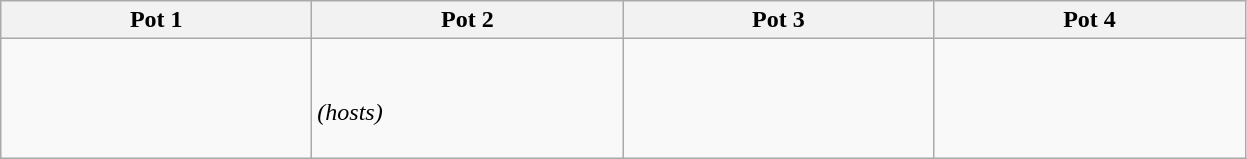<table class="wikitable">
<tr>
<th width=200px>Pot 1</th>
<th width=200px>Pot 2</th>
<th width=200px>Pot 3</th>
<th width=200px>Pot 4</th>
</tr>
<tr>
<td><br> <br>
 <br>
 <br>
</td>
<td><br> <br>
 <em>(hosts)</em> <br>
 <br>
</td>
<td><br> <br>
 <br>
 <br>
</td>
<td><br> <br>
 <br>
</td>
</tr>
</table>
